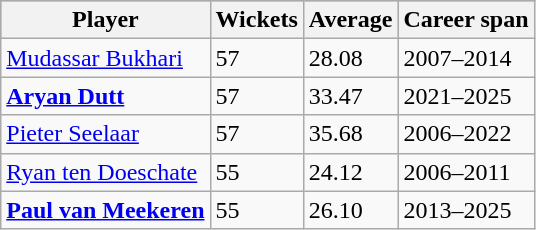<table class="wikitable">
<tr style="background:#bdb76b;">
<th>Player</th>
<th>Wickets</th>
<th>Average</th>
<th>Career span</th>
</tr>
<tr>
<td align=left><a href='#'>Mudassar Bukhari</a></td>
<td>57</td>
<td>28.08</td>
<td>2007–2014</td>
</tr>
<tr>
<td align=left><strong><a href='#'>Aryan Dutt</a></strong></td>
<td>57</td>
<td>33.47</td>
<td>2021–2025</td>
</tr>
<tr>
<td align=left><a href='#'>Pieter Seelaar</a></td>
<td>57</td>
<td>35.68</td>
<td>2006–2022</td>
</tr>
<tr>
<td align=left><a href='#'>Ryan ten Doeschate</a></td>
<td>55</td>
<td>24.12</td>
<td>2006–2011</td>
</tr>
<tr>
<td align=left><strong><a href='#'>Paul van Meekeren</a></strong></td>
<td>55</td>
<td>26.10</td>
<td>2013–2025</td>
</tr>
</table>
